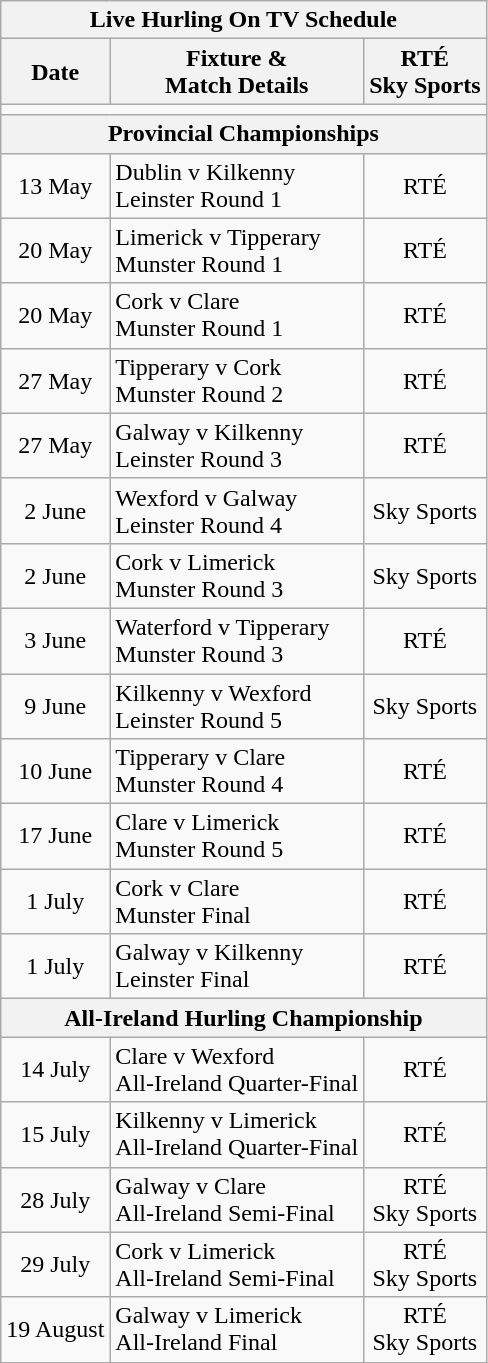<table class="wikitable">
<tr>
<th colspan="3">Live Hurling On TV Schedule</th>
</tr>
<tr>
<th>Date</th>
<th>Fixture &<br>Match Details</th>
<th>RTÉ<br>Sky Sports</th>
</tr>
<tr>
<td colspan="3"></td>
</tr>
<tr>
<th colspan="3" style="text-align: center;"><strong>Provincial Championships</strong></th>
</tr>
<tr>
<td align=center>13 May</td>
<td>Dublin v Kilkenny<br>Leinster Round 1</td>
<td align=center>RTÉ</td>
</tr>
<tr>
<td align=center>20 May</td>
<td>Limerick v Tipperary<br>Munster Round 1</td>
<td align=center>RTÉ</td>
</tr>
<tr>
<td align=center>20 May</td>
<td>Cork v Clare<br>Munster Round 1</td>
<td align=center>RTÉ</td>
</tr>
<tr>
<td align=center>27 May</td>
<td>Tipperary v Cork <br>Munster Round 2</td>
<td align=center>RTÉ</td>
</tr>
<tr>
<td align=center>27 May</td>
<td>Galway v Kilkenny<br>Leinster Round 3</td>
<td align=center>RTÉ</td>
</tr>
<tr>
<td align=center>2 June</td>
<td>Wexford v Galway<br>Leinster Round 4</td>
<td align=center>Sky Sports</td>
</tr>
<tr>
<td align=center>2 June</td>
<td>Cork v Limerick<br>Munster Round 3</td>
<td align=center>Sky Sports</td>
</tr>
<tr>
<td align=center>3 June</td>
<td>Waterford v Tipperary<br>Munster Round 3</td>
<td align=center>RTÉ</td>
</tr>
<tr>
<td align=center>9 June</td>
<td>Kilkenny v Wexford <br>Leinster Round 5</td>
<td align=center>Sky Sports<br></td>
</tr>
<tr>
<td align=center>10 June</td>
<td>Tipperary v Clare<br>Munster Round 4</td>
<td align=center>RTÉ</td>
</tr>
<tr>
<td align=center>17 June</td>
<td>Clare v Limerick<br>Munster Round 5</td>
<td align=center>RTÉ</td>
</tr>
<tr>
<td align=center>1 July</td>
<td>Cork v Clare<br>Munster Final</td>
<td align=center>RTÉ</td>
</tr>
<tr>
<td align=center>1 July</td>
<td>Galway v Kilkenny<br>Leinster Final</td>
<td align=center>RTÉ</td>
</tr>
<tr>
<th colspan="3" style="text-align: center;">All-Ireland Hurling Championship</th>
</tr>
<tr>
<td align=center>14 July</td>
<td>Clare v Wexford<br>All-Ireland Quarter-Final</td>
<td align=center>RTÉ</td>
</tr>
<tr>
<td align=center>15 July</td>
<td>Kilkenny v Limerick <br>All-Ireland Quarter-Final</td>
<td align=center>RTÉ</td>
</tr>
<tr>
<td align=center>28 July</td>
<td>Galway v Clare<br>All-Ireland Semi-Final</td>
<td align=center>RTÉ<br>Sky Sports</td>
</tr>
<tr>
<td align=center>29 July</td>
<td>Cork v Limerick<br>All-Ireland Semi-Final</td>
<td align=center>RTÉ<br>Sky Sports</td>
</tr>
<tr>
<td align=center>19 August</td>
<td>Galway v Limerick<br>All-Ireland Final</td>
<td align=center>RTÉ<br>Sky Sports</td>
</tr>
<tr>
</tr>
</table>
